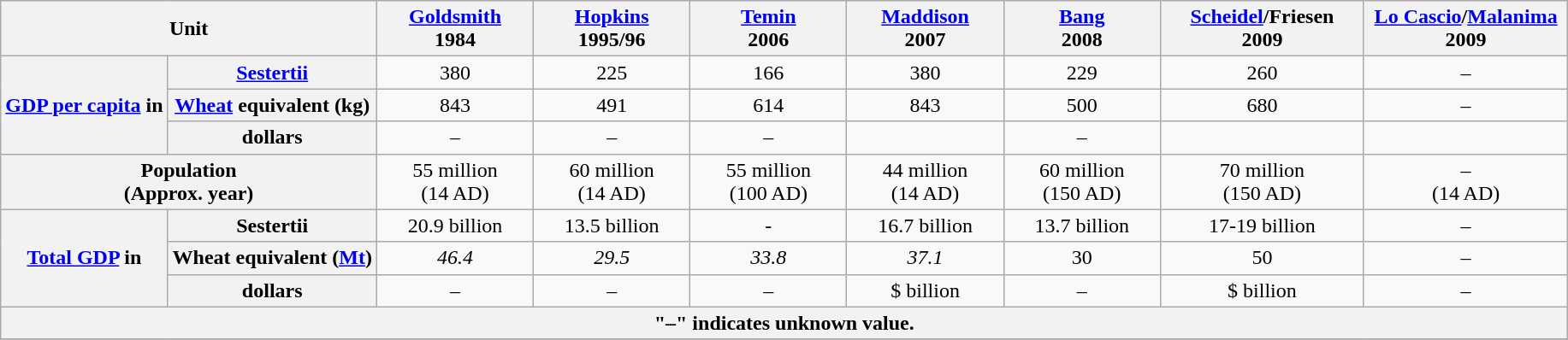<table class="wikitable plainrowheaders" style="text-align:center;">
<tr>
<th scope="col" colspan="2" width="24%">Unit</th>
<th scope="col"  width="10%"><a href='#'>Goldsmith</a><br>1984</th>
<th scope="col"  width="10%"><a href='#'>Hopkins</a><br>1995/96</th>
<th scope="col"  width="10%"><a href='#'>Temin</a><br>2006</th>
<th scope="col"  width="10%"><a href='#'>Maddison</a><br>2007</th>
<th scope="col"  width="10%"><a href='#'>Bang</a><br>2008</th>
<th scope="col"  width="13%"><a href='#'>Scheidel</a>/Friesen<br>2009</th>
<th scope="col"  width="13%"><a href='#'>Lo Cascio</a>/<a href='#'>Malanima</a><br>2009</th>
</tr>
<tr>
<th scope="row" rowspan="3"><strong><a href='#'>GDP per capita</a> in</strong></th>
<th scope="row"><a href='#'>Sestertii</a></th>
<td>380</td>
<td>225</td>
<td>166</td>
<td>380</td>
<td>229</td>
<td>260</td>
<td>–</td>
</tr>
<tr>
<th scope="row"><a href='#'>Wheat</a> equivalent (kg)</th>
<td>843</td>
<td>491</td>
<td>614</td>
<td>843</td>
<td>500</td>
<td>680</td>
<td>–</td>
</tr>
<tr>
<th scope="row"> dollars</th>
<td>–</td>
<td>–</td>
<td>–</td>
<td></td>
<td>–</td>
<td></td>
<td></td>
</tr>
<tr>
<th scope="row" colspan="2"><strong>Population</strong><br>(Approx. year)</th>
<td>55 million<br>(14 AD)</td>
<td>60 million<br>(14 AD)</td>
<td>55 million<br>(100 AD)</td>
<td>44 million<br>(14 AD)</td>
<td>60 million<br>(150 AD)</td>
<td>70 million<br>(150 AD)</td>
<td>–<br>(14 AD)</td>
</tr>
<tr>
<th scope="row" rowspan="3"><strong><a href='#'>Total GDP</a> in</strong></th>
<th scope="row">Sestertii</th>
<td>20.9 billion</td>
<td>13.5 billion</td>
<td>-</td>
<td>16.7 billion</td>
<td>13.7 billion</td>
<td>17-19 billion</td>
<td>–</td>
</tr>
<tr>
<th scope="row">Wheat equivalent (<a href='#'>Mt</a>)</th>
<td><em>46.4</em></td>
<td><em>29.5</em></td>
<td><em>33.8</em></td>
<td><em>37.1</em></td>
<td>30</td>
<td>50</td>
<td>–</td>
</tr>
<tr>
<th scope="row"> dollars</th>
<td>–</td>
<td>–</td>
<td>–</td>
<td>$ billion</td>
<td>–</td>
<td>$ billion</td>
<td>–</td>
</tr>
<tr>
<th scope="col" colspan="9">"–" indicates unknown value.</th>
</tr>
<tr>
</tr>
</table>
